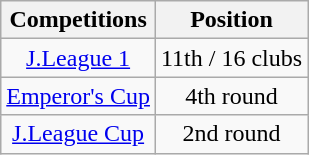<table class="wikitable" style="text-align:center;">
<tr>
<th>Competitions</th>
<th>Position</th>
</tr>
<tr>
<td><a href='#'>J.League 1</a></td>
<td>11th / 16 clubs</td>
</tr>
<tr>
<td><a href='#'>Emperor's Cup</a></td>
<td>4th round</td>
</tr>
<tr>
<td><a href='#'>J.League Cup</a></td>
<td>2nd round</td>
</tr>
</table>
